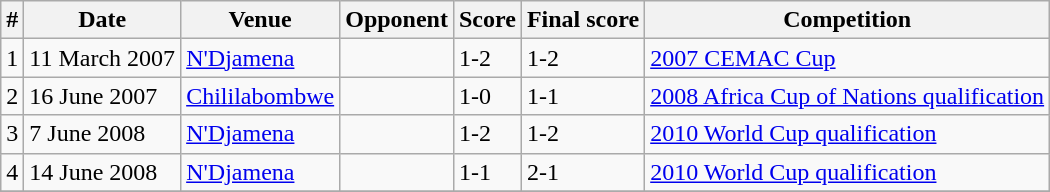<table class="wikitable">
<tr>
<th>#</th>
<th>Date</th>
<th>Venue</th>
<th>Opponent</th>
<th>Score</th>
<th>Final score</th>
<th>Competition</th>
</tr>
<tr>
<td>1</td>
<td>11 March 2007</td>
<td><a href='#'>N'Djamena</a></td>
<td></td>
<td>1-2</td>
<td>1-2</td>
<td><a href='#'>2007 CEMAC Cup</a></td>
</tr>
<tr>
<td>2</td>
<td>16 June 2007</td>
<td><a href='#'>Chililabombwe</a></td>
<td></td>
<td>1-0</td>
<td>1-1</td>
<td><a href='#'>2008 Africa Cup of Nations qualification</a></td>
</tr>
<tr>
<td>3</td>
<td>7 June 2008</td>
<td><a href='#'>N'Djamena</a></td>
<td></td>
<td>1-2 </td>
<td>1-2</td>
<td><a href='#'>2010 World Cup qualification</a></td>
</tr>
<tr>
<td>4</td>
<td>14 June 2008</td>
<td><a href='#'>N'Djamena</a></td>
<td></td>
<td>1-1</td>
<td>2-1</td>
<td><a href='#'>2010 World Cup qualification</a></td>
</tr>
<tr>
</tr>
</table>
